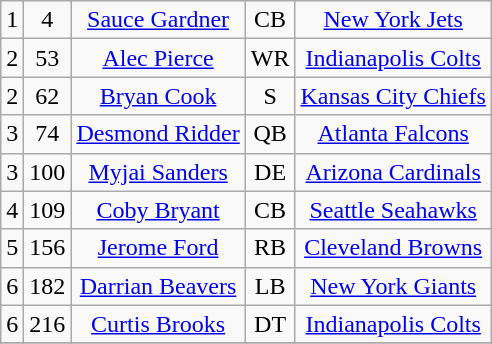<table class="wikitable" style="text-align:center">
<tr>
<td>1</td>
<td>4</td>
<td><a href='#'>Sauce Gardner</a></td>
<td>CB</td>
<td><a href='#'>New York Jets</a></td>
</tr>
<tr>
<td>2</td>
<td>53</td>
<td><a href='#'>Alec Pierce</a></td>
<td>WR</td>
<td><a href='#'>Indianapolis Colts</a></td>
</tr>
<tr>
<td>2</td>
<td>62</td>
<td><a href='#'>Bryan Cook</a></td>
<td>S</td>
<td><a href='#'>Kansas City Chiefs</a></td>
</tr>
<tr>
<td>3</td>
<td>74</td>
<td><a href='#'>Desmond Ridder</a></td>
<td>QB</td>
<td><a href='#'>Atlanta Falcons</a></td>
</tr>
<tr>
<td>3</td>
<td>100</td>
<td><a href='#'>Myjai Sanders</a></td>
<td>DE</td>
<td><a href='#'>Arizona Cardinals</a></td>
</tr>
<tr>
<td>4</td>
<td>109</td>
<td><a href='#'>Coby Bryant</a></td>
<td>CB</td>
<td><a href='#'>Seattle Seahawks</a></td>
</tr>
<tr>
<td>5</td>
<td>156</td>
<td><a href='#'>Jerome Ford</a></td>
<td>RB</td>
<td><a href='#'>Cleveland Browns</a></td>
</tr>
<tr>
<td>6</td>
<td>182</td>
<td><a href='#'>Darrian Beavers</a></td>
<td>LB</td>
<td><a href='#'>New York Giants</a></td>
</tr>
<tr>
<td>6</td>
<td>216</td>
<td><a href='#'>Curtis Brooks</a></td>
<td>DT</td>
<td><a href='#'>Indianapolis Colts</a></td>
</tr>
<tr>
</tr>
</table>
